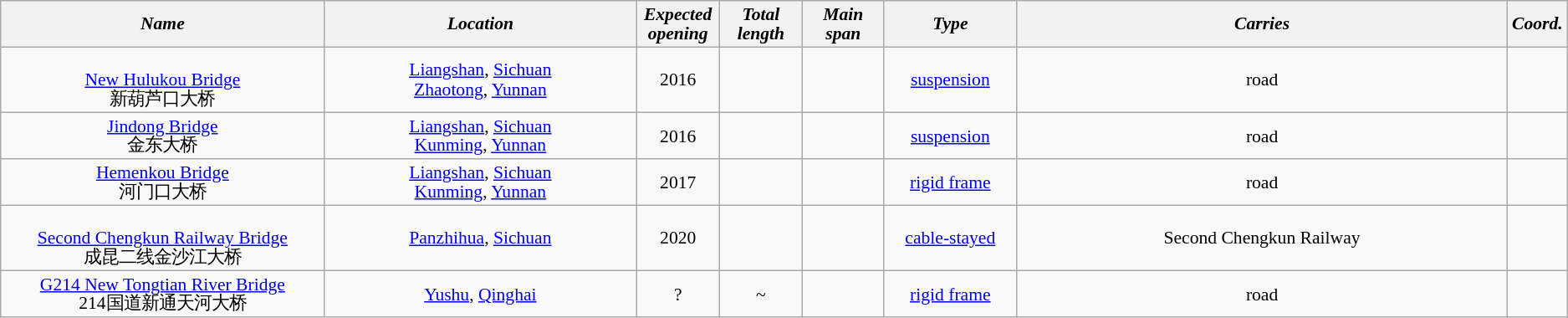<table class="wikitable" style="text-align: center; font-size:90%; line-height:1.05">
<tr>
<th scope="col" style="width:260px;"><em>Name</em></th>
<th scope="col" style="width:250px;"><em>Location</em></th>
<th scope="col" style="width:60px;"><em>Expected opening</em></th>
<th scope="col" style="width:60px;"><em>Total length</em></th>
<th scope="col" style="width:60px;"><em>Main span</em></th>
<th scope="col" style="width:100px;"><em>Type</em></th>
<th scope="col" style="width:400px;"><em>Carries</em></th>
<th scope="col"><em>Coord.</em></th>
</tr>
<tr>
<td><br><a href='#'>New Hulukou Bridge</a><br>新葫芦口大桥</td>
<td><a href='#'>Liangshan</a>, <a href='#'>Sichuan</a><br><a href='#'>Zhaotong</a>, <a href='#'>Yunnan</a></td>
<td>2016</td>
<td></td>
<td></td>
<td><a href='#'>suspension</a></td>
<td>road</td>
<td></td>
</tr>
<tr>
<td><a href='#'>Jindong Bridge</a><br>金东大桥</td>
<td><a href='#'>Liangshan</a>, <a href='#'>Sichuan</a><br><a href='#'>Kunming</a>, <a href='#'>Yunnan</a></td>
<td>2016</td>
<td></td>
<td></td>
<td><a href='#'>suspension</a></td>
<td>road</td>
<td></td>
</tr>
<tr>
<td><a href='#'>Hemenkou Bridge</a><br>河门口大桥</td>
<td><a href='#'>Liangshan</a>, <a href='#'>Sichuan</a><br><a href='#'>Kunming</a>, <a href='#'>Yunnan</a></td>
<td>2017</td>
<td></td>
<td></td>
<td><a href='#'>rigid frame</a></td>
<td>road</td>
<td></td>
</tr>
<tr>
<td><br><a href='#'>Second Chengkun Railway Bridge</a><br>成昆二线金沙江大桥</td>
<td><a href='#'>Panzhihua</a>, <a href='#'>Sichuan</a></td>
<td>2020</td>
<td></td>
<td></td>
<td><a href='#'>cable-stayed</a></td>
<td>Second Chengkun Railway</td>
<td></td>
</tr>
<tr>
<td><a href='#'>G214 New Tongtian River Bridge</a><br>214国道新通天河大桥</td>
<td><a href='#'>Yushu</a>, <a href='#'>Qinghai</a></td>
<td>?</td>
<td>~</td>
<td></td>
<td><a href='#'>rigid frame</a></td>
<td>road</td>
<td></td>
</tr>
</table>
